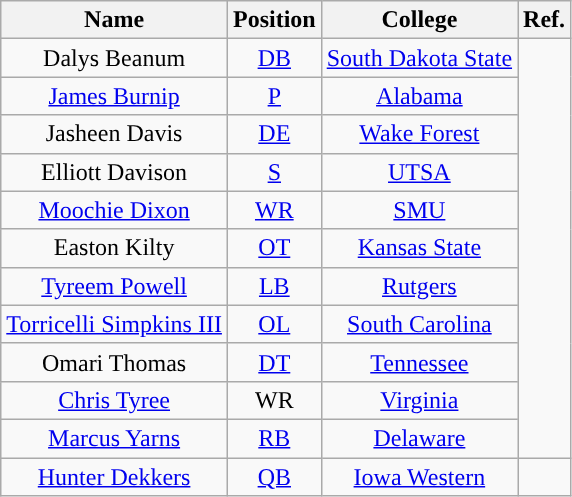<table class="wikitable" style="text-align:center">
<tr>
<th>Name</th>
<th>Position</th>
<th>College</th>
<th>Ref.</th>
</tr>
<tr>
<td>Dalys Beanum</td>
<td><a href='#'>DB</a></td>
<td><a href='#'>South Dakota State</a></td>
<td rowspan="11"></td>
</tr>
<tr>
<td><a href='#'>James Burnip</a></td>
<td><a href='#'>P</a></td>
<td><a href='#'>Alabama</a></td>
</tr>
<tr>
<td>Jasheen Davis</td>
<td><a href='#'>DE</a></td>
<td><a href='#'>Wake Forest</a></td>
</tr>
<tr>
<td>Elliott Davison</td>
<td><a href='#'>S</a></td>
<td><a href='#'>UTSA</a></td>
</tr>
<tr>
<td><a href='#'>Moochie Dixon</a></td>
<td><a href='#'>WR</a></td>
<td><a href='#'>SMU</a></td>
</tr>
<tr>
<td>Easton Kilty</td>
<td><a href='#'>OT</a></td>
<td><a href='#'>Kansas State</a></td>
</tr>
<tr>
<td><a href='#'>Tyreem Powell</a></td>
<td><a href='#'>LB</a></td>
<td><a href='#'>Rutgers</a></td>
</tr>
<tr>
<td><a href='#'>Torricelli Simpkins III</a></td>
<td><a href='#'>OL</a></td>
<td><a href='#'>South Carolina</a></td>
</tr>
<tr>
<td>Omari Thomas</td>
<td><a href='#'>DT</a></td>
<td><a href='#'>Tennessee</a></td>
</tr>
<tr>
<td><a href='#'>Chris Tyree</a></td>
<td>WR</td>
<td><a href='#'>Virginia</a></td>
</tr>
<tr>
<td><a href='#'>Marcus Yarns</a></td>
<td><a href='#'>RB</a></td>
<td><a href='#'>Delaware</a></td>
</tr>
<tr>
<td><a href='#'>Hunter Dekkers</a></td>
<td><a href='#'>QB</a></td>
<td><a href='#'>Iowa Western</a></td>
<td></td>
</tr>
</table>
